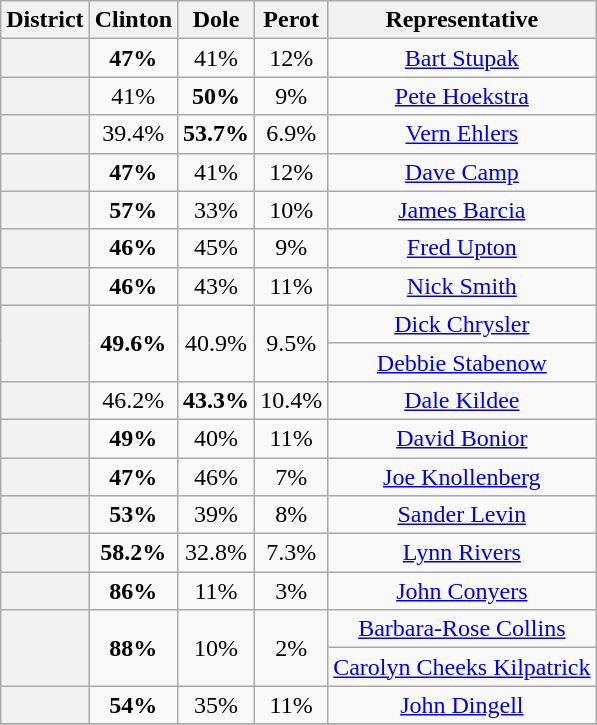<table class="wikitable sortable">
<tr>
<th>District</th>
<th>Clinton</th>
<th>Dole</th>
<th>Perot</th>
<th>Representative</th>
</tr>
<tr align=center>
<th></th>
<td><strong>47%</strong></td>
<td>41%</td>
<td>12%</td>
<td><a href='#'>Bart Stupak</a></td>
</tr>
<tr align=center>
<th></th>
<td>41%</td>
<td><strong>50%</strong></td>
<td>9%</td>
<td><a href='#'>Pete Hoekstra</a></td>
</tr>
<tr align=center>
<th></th>
<td>39.4%</td>
<td><strong>53.7%</strong></td>
<td>6.9%</td>
<td><a href='#'>Vern Ehlers</a></td>
</tr>
<tr align=center>
<th></th>
<td><strong>47%</strong></td>
<td>41%</td>
<td>12%</td>
<td><a href='#'>Dave Camp</a></td>
</tr>
<tr align=center>
<th></th>
<td><strong>57%</strong></td>
<td>33%</td>
<td>10%</td>
<td><a href='#'>James Barcia</a></td>
</tr>
<tr align=center>
<th></th>
<td><strong>46%</strong></td>
<td>45%</td>
<td>9%</td>
<td><a href='#'>Fred Upton</a></td>
</tr>
<tr align=center>
<th></th>
<td><strong>46%</strong></td>
<td>43%</td>
<td>11%</td>
<td><a href='#'>Nick Smith</a></td>
</tr>
<tr align=center>
<th rowspan=2 ></th>
<td rowspan=2><strong>49.6%</strong></td>
<td rowspan=2>40.9%</td>
<td rowspan=2>9.5%</td>
<td><a href='#'>Dick Chrysler</a></td>
</tr>
<tr align=center>
<td><a href='#'>Debbie Stabenow</a></td>
</tr>
<tr align=center>
<th></th>
<td>46.2%</td>
<td><strong>43.3%</strong></td>
<td>10.4%</td>
<td><a href='#'>Dale Kildee</a></td>
</tr>
<tr align=center>
<th></th>
<td><strong>49%</strong></td>
<td>40%</td>
<td>11%</td>
<td><a href='#'>David Bonior</a></td>
</tr>
<tr align=center>
<th></th>
<td><strong>47%</strong></td>
<td>46%</td>
<td>7%</td>
<td><a href='#'>Joe Knollenberg</a></td>
</tr>
<tr align=center>
<th></th>
<td><strong>53%</strong></td>
<td>39%</td>
<td>8%</td>
<td><a href='#'>Sander Levin</a></td>
</tr>
<tr align=center>
<th></th>
<td><strong>58.2%</strong></td>
<td>32.8%</td>
<td>7.3%</td>
<td><a href='#'>Lynn Rivers</a></td>
</tr>
<tr align=center>
<th></th>
<td><strong>86%</strong></td>
<td>11%</td>
<td>3%</td>
<td><a href='#'>John Conyers</a></td>
</tr>
<tr align=center>
<th rowspan=2 ></th>
<td rowspan=2><strong>88%</strong></td>
<td rowspan=2>10%</td>
<td rowspan=2>2%</td>
<td><a href='#'>Barbara-Rose Collins</a></td>
</tr>
<tr align=center>
<td><a href='#'>Carolyn Cheeks Kilpatrick</a></td>
</tr>
<tr align=center>
<th></th>
<td><strong>54%</strong></td>
<td>35%</td>
<td>11%</td>
<td><a href='#'>John Dingell</a></td>
</tr>
<tr align=center>
</tr>
</table>
